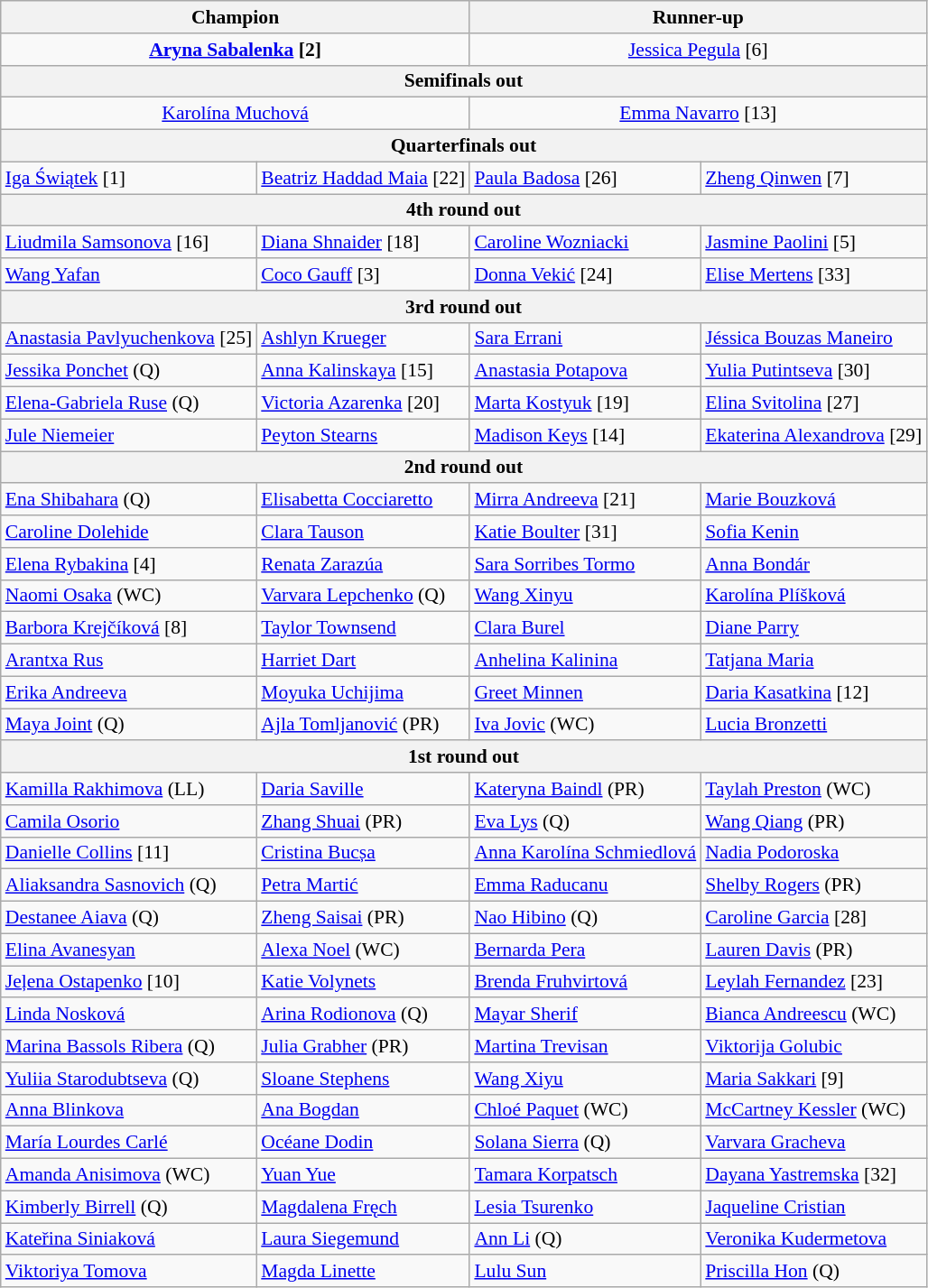<table class="wikitable mw-collapsible mw-collapsed" style="font-size:90%">
<tr>
<th colspan=2>Champion</th>
<th colspan=2>Runner-up</th>
</tr>
<tr style="text-align:center;">
<td colspan=2> <strong><a href='#'>Aryna Sabalenka</a> [2]</strong></td>
<td colspan=2> <a href='#'>Jessica Pegula</a> [6]</td>
</tr>
<tr>
<th colspan=4>Semifinals out</th>
</tr>
<tr style="text-align:center;">
<td colspan=2> <a href='#'>Karolína Muchová</a></td>
<td colspan=2> <a href='#'>Emma Navarro</a> [13]</td>
</tr>
<tr>
<th colspan=4>Quarterfinals out</th>
</tr>
<tr>
<td> <a href='#'>Iga Świątek</a> [1]</td>
<td> <a href='#'>Beatriz Haddad Maia</a> [22]</td>
<td> <a href='#'>Paula Badosa</a> [26]</td>
<td> <a href='#'>Zheng Qinwen</a> [7]</td>
</tr>
<tr>
<th colspan=4>4th round out</th>
</tr>
<tr>
<td> <a href='#'>Liudmila Samsonova</a> [16]</td>
<td> <a href='#'>Diana Shnaider</a> [18]</td>
<td> <a href='#'>Caroline Wozniacki</a></td>
<td> <a href='#'>Jasmine Paolini</a> [5]</td>
</tr>
<tr>
<td> <a href='#'>Wang Yafan</a></td>
<td> <a href='#'>Coco Gauff</a> [3]</td>
<td> <a href='#'>Donna Vekić</a> [24]</td>
<td> <a href='#'>Elise Mertens</a> [33]</td>
</tr>
<tr>
<th colspan=4>3rd round out</th>
</tr>
<tr>
<td> <a href='#'>Anastasia Pavlyuchenkova</a> [25]</td>
<td> <a href='#'>Ashlyn Krueger</a></td>
<td> <a href='#'>Sara Errani</a></td>
<td> <a href='#'>Jéssica Bouzas Maneiro</a></td>
</tr>
<tr>
<td> <a href='#'>Jessika Ponchet</a> (Q)</td>
<td> <a href='#'>Anna Kalinskaya</a> [15]</td>
<td> <a href='#'>Anastasia Potapova</a></td>
<td> <a href='#'>Yulia Putintseva</a> [30]</td>
</tr>
<tr>
<td> <a href='#'>Elena-Gabriela Ruse</a> (Q)</td>
<td> <a href='#'>Victoria Azarenka</a> [20]</td>
<td> <a href='#'>Marta Kostyuk</a> [19]</td>
<td> <a href='#'>Elina Svitolina</a> [27]</td>
</tr>
<tr>
<td> <a href='#'>Jule Niemeier</a></td>
<td> <a href='#'>Peyton Stearns</a></td>
<td> <a href='#'>Madison Keys</a> [14]</td>
<td> <a href='#'>Ekaterina Alexandrova</a> [29]</td>
</tr>
<tr>
<th colspan=4>2nd round out</th>
</tr>
<tr>
<td> <a href='#'>Ena Shibahara</a> (Q)</td>
<td> <a href='#'>Elisabetta Cocciaretto</a></td>
<td> <a href='#'>Mirra Andreeva</a> [21]</td>
<td> <a href='#'>Marie Bouzková</a></td>
</tr>
<tr>
<td> <a href='#'>Caroline Dolehide</a></td>
<td> <a href='#'>Clara Tauson</a></td>
<td> <a href='#'>Katie Boulter</a> [31]</td>
<td> <a href='#'>Sofia Kenin</a></td>
</tr>
<tr>
<td> <a href='#'>Elena Rybakina</a> [4]</td>
<td> <a href='#'>Renata Zarazúa</a></td>
<td> <a href='#'>Sara Sorribes Tormo</a></td>
<td> <a href='#'>Anna Bondár</a></td>
</tr>
<tr>
<td> <a href='#'>Naomi Osaka</a> (WC)</td>
<td> <a href='#'>Varvara Lepchenko</a> (Q)</td>
<td> <a href='#'>Wang Xinyu</a></td>
<td> <a href='#'>Karolína Plíšková</a></td>
</tr>
<tr>
<td> <a href='#'>Barbora Krejčíková</a> [8]</td>
<td> <a href='#'>Taylor Townsend</a></td>
<td> <a href='#'>Clara Burel</a></td>
<td> <a href='#'>Diane Parry</a></td>
</tr>
<tr>
<td> <a href='#'>Arantxa Rus</a></td>
<td> <a href='#'>Harriet Dart</a></td>
<td> <a href='#'>Anhelina Kalinina</a></td>
<td> <a href='#'>Tatjana Maria</a></td>
</tr>
<tr>
<td> <a href='#'>Erika Andreeva</a></td>
<td> <a href='#'>Moyuka Uchijima</a></td>
<td> <a href='#'>Greet Minnen</a></td>
<td> <a href='#'>Daria Kasatkina</a> [12]</td>
</tr>
<tr>
<td> <a href='#'>Maya Joint</a> (Q)</td>
<td> <a href='#'>Ajla Tomljanović</a> (PR)</td>
<td> <a href='#'>Iva Jovic</a> (WC)</td>
<td> <a href='#'>Lucia Bronzetti</a></td>
</tr>
<tr>
<th colspan=4>1st round out</th>
</tr>
<tr>
<td> <a href='#'>Kamilla Rakhimova</a> (LL)</td>
<td> <a href='#'>Daria Saville</a></td>
<td> <a href='#'>Kateryna Baindl</a> (PR)</td>
<td> <a href='#'>Taylah Preston</a> (WC)</td>
</tr>
<tr>
<td> <a href='#'>Camila Osorio</a></td>
<td> <a href='#'>Zhang Shuai</a> (PR)</td>
<td> <a href='#'>Eva Lys</a> (Q)</td>
<td> <a href='#'>Wang Qiang</a> (PR)</td>
</tr>
<tr>
<td> <a href='#'>Danielle Collins</a> [11]</td>
<td> <a href='#'>Cristina Bucșa</a></td>
<td> <a href='#'>Anna Karolína Schmiedlová</a></td>
<td> <a href='#'>Nadia Podoroska</a></td>
</tr>
<tr>
<td> <a href='#'>Aliaksandra Sasnovich</a> (Q)</td>
<td> <a href='#'>Petra Martić</a></td>
<td> <a href='#'>Emma Raducanu</a></td>
<td> <a href='#'>Shelby Rogers</a> (PR)</td>
</tr>
<tr>
<td> <a href='#'>Destanee Aiava</a> (Q)</td>
<td> <a href='#'>Zheng Saisai</a> (PR)</td>
<td> <a href='#'>Nao Hibino</a> (Q)</td>
<td> <a href='#'>Caroline Garcia</a> [28]</td>
</tr>
<tr>
<td> <a href='#'>Elina Avanesyan</a></td>
<td> <a href='#'>Alexa Noel</a> (WC)</td>
<td> <a href='#'>Bernarda Pera</a></td>
<td> <a href='#'>Lauren Davis</a> (PR)</td>
</tr>
<tr>
<td> <a href='#'>Jeļena Ostapenko</a> [10]</td>
<td> <a href='#'>Katie Volynets</a></td>
<td> <a href='#'>Brenda Fruhvirtová</a></td>
<td> <a href='#'>Leylah Fernandez</a> [23]</td>
</tr>
<tr>
<td> <a href='#'>Linda Nosková</a></td>
<td> <a href='#'>Arina Rodionova</a> (Q)</td>
<td> <a href='#'>Mayar Sherif</a></td>
<td> <a href='#'>Bianca Andreescu</a> (WC)</td>
</tr>
<tr>
<td> <a href='#'>Marina Bassols Ribera</a> (Q)</td>
<td> <a href='#'>Julia Grabher</a> (PR)</td>
<td> <a href='#'>Martina Trevisan</a></td>
<td> <a href='#'>Viktorija Golubic</a></td>
</tr>
<tr>
<td> <a href='#'>Yuliia Starodubtseva</a> (Q)</td>
<td> <a href='#'>Sloane Stephens</a></td>
<td> <a href='#'>Wang Xiyu</a></td>
<td> <a href='#'>Maria Sakkari</a> [9]</td>
</tr>
<tr>
<td> <a href='#'>Anna Blinkova</a></td>
<td> <a href='#'>Ana Bogdan</a></td>
<td> <a href='#'>Chloé Paquet</a> (WC)</td>
<td> <a href='#'>McCartney Kessler</a> (WC)</td>
</tr>
<tr>
<td> <a href='#'>María Lourdes Carlé</a></td>
<td> <a href='#'>Océane Dodin</a></td>
<td> <a href='#'>Solana Sierra</a> (Q)</td>
<td> <a href='#'>Varvara Gracheva</a></td>
</tr>
<tr>
<td> <a href='#'>Amanda Anisimova</a> (WC)</td>
<td> <a href='#'>Yuan Yue</a></td>
<td> <a href='#'>Tamara Korpatsch</a></td>
<td> <a href='#'>Dayana Yastremska</a> [32]</td>
</tr>
<tr>
<td> <a href='#'>Kimberly Birrell</a> (Q)</td>
<td> <a href='#'>Magdalena Fręch</a></td>
<td> <a href='#'>Lesia Tsurenko</a></td>
<td> <a href='#'>Jaqueline Cristian</a></td>
</tr>
<tr>
<td> <a href='#'>Kateřina Siniaková</a></td>
<td> <a href='#'>Laura Siegemund</a></td>
<td> <a href='#'>Ann Li</a> (Q)</td>
<td> <a href='#'>Veronika Kudermetova</a></td>
</tr>
<tr>
<td> <a href='#'>Viktoriya Tomova</a></td>
<td> <a href='#'>Magda Linette</a></td>
<td> <a href='#'>Lulu Sun</a></td>
<td> <a href='#'>Priscilla Hon</a> (Q)</td>
</tr>
</table>
